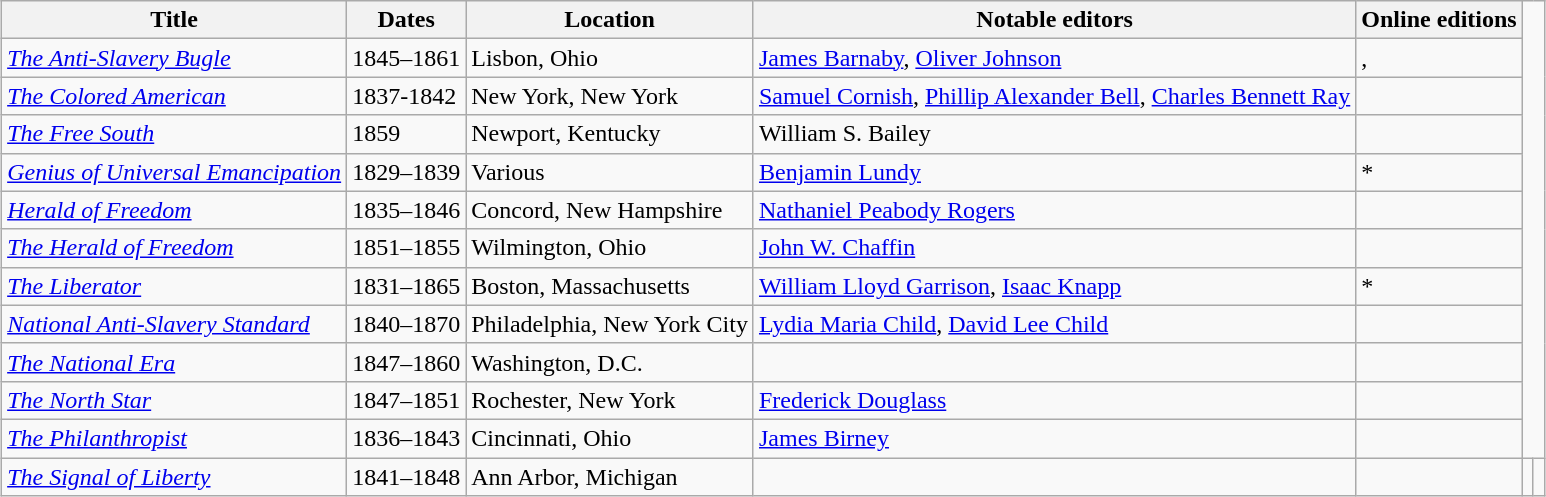<table class="wikitable sortable" border="1" style="margin: 1em auto 1em auto;">
<tr>
<th scope="col">Title</th>
<th scope="col">Dates</th>
<th scope="col">Location</th>
<th scope="col">Notable editors</th>
<th scope="col">Online editions</th>
</tr>
<tr valign="top">
<td><em><a href='#'>The Anti-Slavery Bugle</a></em></td>
<td>1845–1861</td>
<td>Lisbon, Ohio</td>
<td><a href='#'>James Barnaby</a>, <a href='#'>Oliver Johnson</a></td>
<td>, </td>
</tr>
<tr>
<td><em><a href='#'>The Colored American</a></em></td>
<td>1837-1842</td>
<td>New York, New York</td>
<td><a href='#'>Samuel Cornish</a>, <a href='#'>Phillip Alexander Bell</a>, <a href='#'>Charles Bennett Ray</a></td>
<td></td>
</tr>
<tr valign="top">
<td><em><a href='#'>The Free South</a></em></td>
<td>1859</td>
<td>Newport, Kentucky</td>
<td>William S. Bailey</td>
<td></td>
</tr>
<tr valign="top">
<td><em><a href='#'>Genius of Universal Emancipation</a></em></td>
<td>1829–1839</td>
<td>Various</td>
<td><a href='#'>Benjamin Lundy</a></td>
<td> * </td>
</tr>
<tr>
<td><em><a href='#'>Herald of Freedom</a></em></td>
<td>1835–1846</td>
<td>Concord, New Hampshire</td>
<td><a href='#'>Nathaniel Peabody Rogers</a></td>
<td></td>
</tr>
<tr valign="top">
<td><em><a href='#'>The Herald of Freedom</a></em></td>
<td>1851–1855</td>
<td>Wilmington, Ohio</td>
<td><a href='#'>John W. Chaffin</a></td>
<td></td>
</tr>
<tr valign="top">
<td><em><a href='#'>The Liberator</a></em></td>
<td>1831–1865</td>
<td>Boston, Massachusetts</td>
<td><a href='#'>William Lloyd Garrison</a>, <a href='#'>Isaac Knapp</a></td>
<td> * </td>
</tr>
<tr>
<td><em><a href='#'>National Anti-Slavery Standard</a></em></td>
<td>1840–1870</td>
<td>Philadelphia, New York City</td>
<td><a href='#'>Lydia Maria Child</a>, <a href='#'>David Lee Child</a></td>
<td></td>
</tr>
<tr>
<td><em><a href='#'>The National Era</a></em></td>
<td>1847–1860</td>
<td>Washington, D.C.</td>
<td></td>
<td></td>
</tr>
<tr valign="top">
<td><em><a href='#'>The North Star</a></em></td>
<td>1847–1851</td>
<td>Rochester, New York</td>
<td><a href='#'>Frederick Douglass</a></td>
<td></td>
</tr>
<tr>
<td><em><a href='#'>The Philanthropist</a></em></td>
<td>1836–1843</td>
<td>Cincinnati, Ohio</td>
<td><a href='#'>James Birney</a></td>
<td></td>
</tr>
<tr>
<td><em><a href='#'>The Signal of Liberty</a></em></td>
<td>1841–1848</td>
<td>Ann Arbor, Michigan</td>
<td></td>
<td></td>
<td></td>
<td></td>
</tr>
</table>
